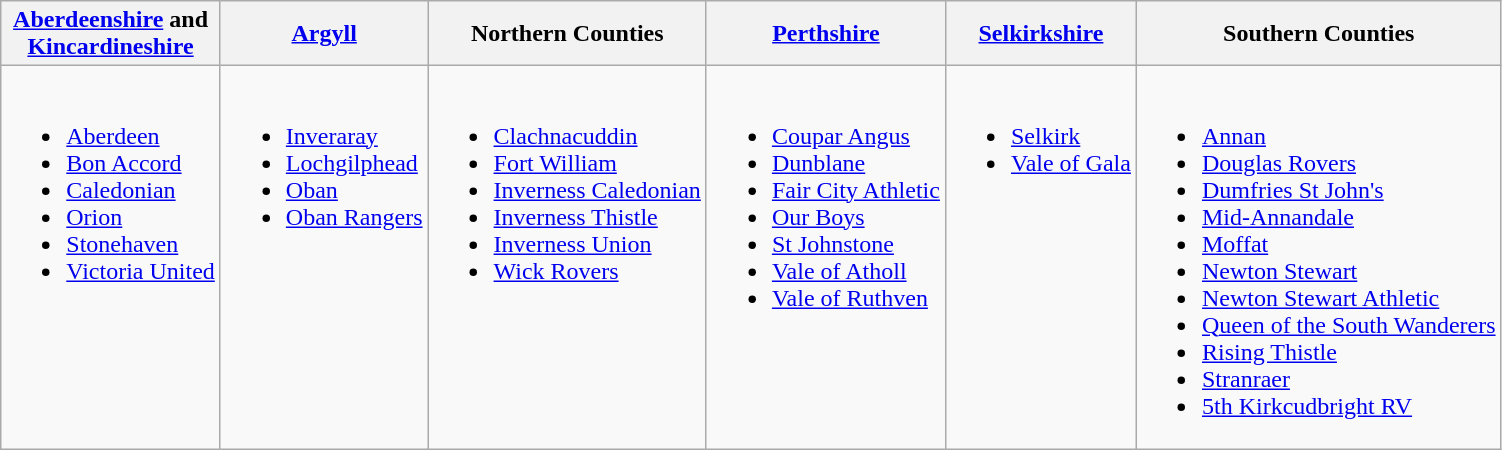<table class="wikitable" style="text-align:left">
<tr>
<th scope="col"><a href='#'>Aberdeenshire</a> and<br><a href='#'>Kincardineshire</a></th>
<th scope="col"><a href='#'>Argyll</a></th>
<th scope="col">Northern Counties</th>
<th scope="col"><a href='#'>Perthshire</a></th>
<th scope="col"><a href='#'>Selkirkshire</a></th>
<th scope="col">Southern Counties</th>
</tr>
<tr>
<td valign=top><br><ul><li><a href='#'>Aberdeen</a></li><li><a href='#'>Bon Accord</a></li><li><a href='#'>Caledonian</a></li><li><a href='#'>Orion</a></li><li><a href='#'>Stonehaven</a></li><li><a href='#'>Victoria United</a></li></ul></td>
<td valign=top><br><ul><li><a href='#'>Inveraray</a></li><li><a href='#'>Lochgilphead</a></li><li><a href='#'>Oban</a></li><li><a href='#'>Oban Rangers</a></li></ul></td>
<td valign=top><br><ul><li><a href='#'>Clachnacuddin</a></li><li><a href='#'>Fort William</a></li><li><a href='#'>Inverness Caledonian</a></li><li><a href='#'>Inverness Thistle</a></li><li><a href='#'>Inverness Union</a></li><li><a href='#'>Wick Rovers</a></li></ul></td>
<td valign=top><br><ul><li><a href='#'>Coupar Angus</a></li><li><a href='#'>Dunblane</a></li><li><a href='#'>Fair City Athletic</a></li><li><a href='#'>Our Boys</a></li><li><a href='#'>St Johnstone</a></li><li><a href='#'>Vale of Atholl</a></li><li><a href='#'>Vale of Ruthven</a></li></ul></td>
<td valign=top><br><ul><li><a href='#'>Selkirk</a></li><li><a href='#'>Vale of Gala</a></li></ul></td>
<td valign=top><br><ul><li><a href='#'>Annan</a></li><li><a href='#'>Douglas Rovers</a></li><li><a href='#'>Dumfries St John's</a></li><li><a href='#'>Mid-Annandale</a></li><li><a href='#'>Moffat</a></li><li><a href='#'>Newton Stewart</a></li><li><a href='#'>Newton Stewart Athletic</a></li><li><a href='#'>Queen of the South Wanderers</a></li><li><a href='#'>Rising Thistle</a></li><li><a href='#'>Stranraer</a></li><li><a href='#'>5th Kirkcudbright RV</a></li></ul></td>
</tr>
</table>
